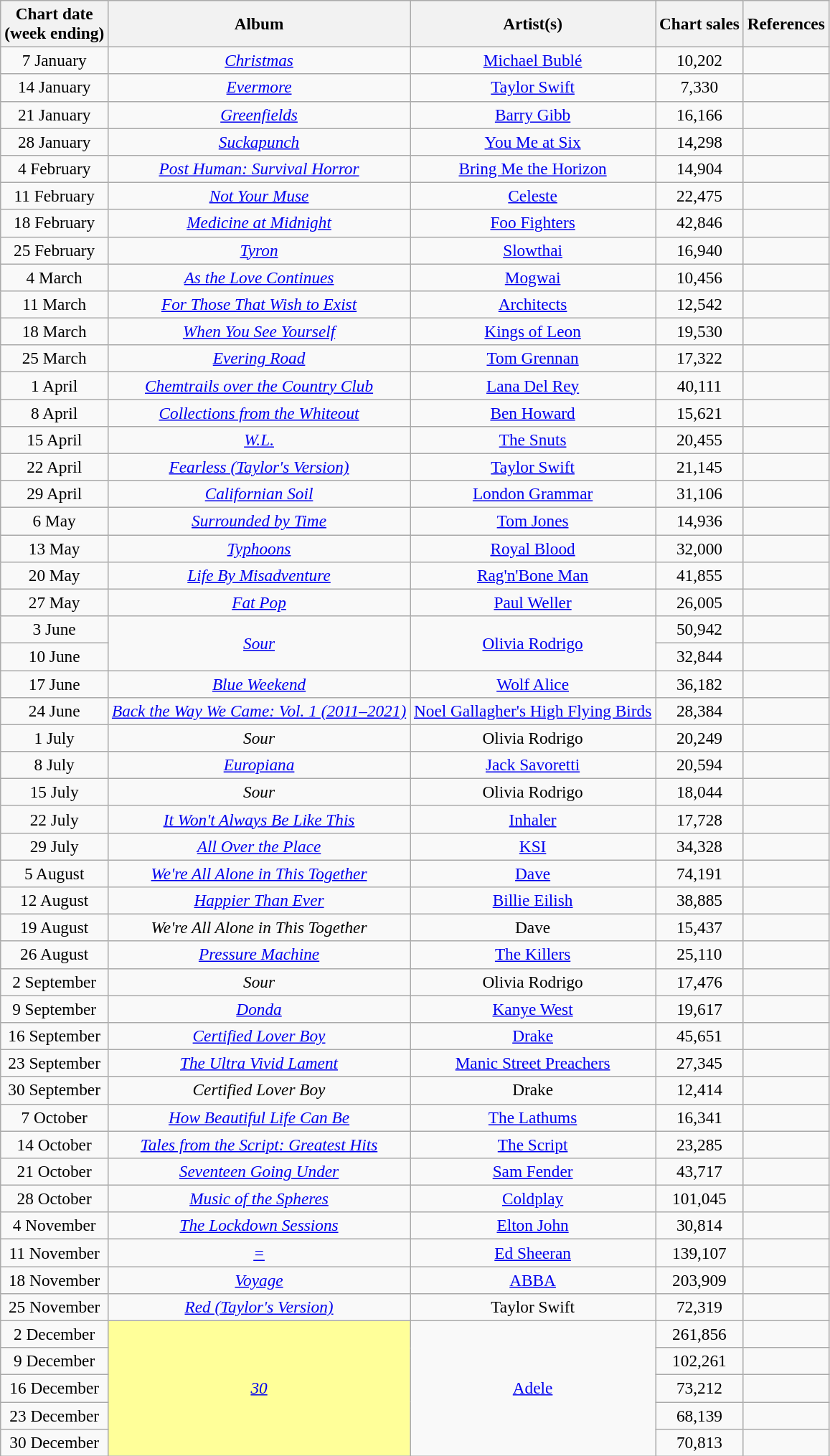<table class="wikitable" style="font-size:97%; text-align:center;">
<tr>
<th>Chart date<br>(week ending)</th>
<th>Album</th>
<th>Artist(s)</th>
<th>Chart sales</th>
<th>References</th>
</tr>
<tr>
<td>7 January</td>
<td><em><a href='#'>Christmas</a></em></td>
<td><a href='#'>Michael Bublé</a></td>
<td>10,202</td>
<td></td>
</tr>
<tr>
<td>14 January</td>
<td><em><a href='#'>Evermore</a></em></td>
<td><a href='#'>Taylor Swift</a></td>
<td>7,330</td>
<td></td>
</tr>
<tr>
<td>21 January</td>
<td><em><a href='#'>Greenfields</a></em></td>
<td><a href='#'>Barry Gibb</a></td>
<td>16,166</td>
<td></td>
</tr>
<tr>
<td>28 January</td>
<td><em><a href='#'>Suckapunch</a></em></td>
<td><a href='#'>You Me at Six</a></td>
<td>14,298</td>
<td></td>
</tr>
<tr>
<td>4 February</td>
<td><em><a href='#'>Post Human: Survival Horror</a></em></td>
<td><a href='#'>Bring Me the Horizon</a></td>
<td>14,904</td>
<td></td>
</tr>
<tr>
<td>11 February</td>
<td><em><a href='#'>Not Your Muse</a></em></td>
<td><a href='#'>Celeste</a></td>
<td>22,475</td>
<td></td>
</tr>
<tr>
<td>18 February</td>
<td><em><a href='#'>Medicine at Midnight</a></em></td>
<td><a href='#'>Foo Fighters</a></td>
<td>42,846</td>
<td></td>
</tr>
<tr>
<td>25 February</td>
<td><em><a href='#'>Tyron</a></em></td>
<td><a href='#'>Slowthai</a></td>
<td>16,940</td>
<td></td>
</tr>
<tr>
<td>4 March</td>
<td><em><a href='#'>As the Love Continues</a></em></td>
<td><a href='#'>Mogwai</a></td>
<td>10,456</td>
<td></td>
</tr>
<tr>
<td>11 March</td>
<td><em><a href='#'>For Those That Wish to Exist</a></em></td>
<td><a href='#'>Architects</a></td>
<td>12,542</td>
<td></td>
</tr>
<tr>
<td>18 March</td>
<td><em><a href='#'>When You See Yourself</a></em></td>
<td><a href='#'>Kings of Leon</a></td>
<td>19,530</td>
<td></td>
</tr>
<tr>
<td>25 March</td>
<td><em><a href='#'>Evering Road</a></em></td>
<td><a href='#'>Tom Grennan</a></td>
<td>17,322</td>
<td></td>
</tr>
<tr>
<td>1 April</td>
<td><em><a href='#'>Chemtrails over the Country Club</a></em></td>
<td><a href='#'>Lana Del Rey</a></td>
<td>40,111</td>
<td></td>
</tr>
<tr>
<td>8 April</td>
<td><em><a href='#'>Collections from the Whiteout</a></em></td>
<td><a href='#'>Ben Howard</a></td>
<td>15,621</td>
<td></td>
</tr>
<tr>
<td>15 April</td>
<td><em><a href='#'>W.L.</a></em></td>
<td><a href='#'>The Snuts</a></td>
<td>20,455</td>
<td></td>
</tr>
<tr>
<td>22 April</td>
<td><em><a href='#'>Fearless (Taylor's Version)</a></em></td>
<td><a href='#'>Taylor Swift</a></td>
<td>21,145</td>
<td></td>
</tr>
<tr>
<td>29 April</td>
<td><em><a href='#'>Californian Soil</a></em></td>
<td><a href='#'>London Grammar</a></td>
<td>31,106</td>
<td></td>
</tr>
<tr>
<td>6 May</td>
<td><em><a href='#'>Surrounded by Time</a></em></td>
<td><a href='#'>Tom Jones</a></td>
<td>14,936</td>
<td></td>
</tr>
<tr>
<td>13 May</td>
<td><em><a href='#'>Typhoons</a></em></td>
<td><a href='#'>Royal Blood</a></td>
<td>32,000</td>
<td></td>
</tr>
<tr>
<td>20 May</td>
<td><em><a href='#'>Life By Misadventure</a></em></td>
<td><a href='#'>Rag'n'Bone Man</a></td>
<td>41,855</td>
<td></td>
</tr>
<tr>
<td>27 May</td>
<td><em><a href='#'>Fat Pop</a></em></td>
<td><a href='#'>Paul Weller</a></td>
<td>26,005</td>
<td></td>
</tr>
<tr>
<td>3 June</td>
<td rowspan="2"><em><a href='#'>Sour</a></em></td>
<td rowspan="2"><a href='#'>Olivia Rodrigo</a></td>
<td>50,942</td>
<td></td>
</tr>
<tr>
<td>10 June</td>
<td>32,844</td>
<td></td>
</tr>
<tr>
<td>17 June</td>
<td><em><a href='#'>Blue Weekend</a></em></td>
<td><a href='#'>Wolf Alice</a></td>
<td>36,182</td>
<td></td>
</tr>
<tr>
<td>24 June</td>
<td><em><a href='#'>Back the Way We Came: Vol. 1 (2011–2021)</a></em></td>
<td><a href='#'>Noel Gallagher's High Flying Birds</a></td>
<td>28,384</td>
<td></td>
</tr>
<tr>
<td>1 July</td>
<td><em>Sour</em></td>
<td>Olivia Rodrigo</td>
<td>20,249</td>
<td></td>
</tr>
<tr>
<td>8 July</td>
<td><em><a href='#'>Europiana</a></em></td>
<td><a href='#'>Jack Savoretti</a></td>
<td>20,594</td>
<td></td>
</tr>
<tr>
<td>15 July</td>
<td><em>Sour</em></td>
<td>Olivia Rodrigo</td>
<td>18,044</td>
<td></td>
</tr>
<tr>
<td>22 July</td>
<td><em><a href='#'>It Won't Always Be Like This</a></em></td>
<td><a href='#'>Inhaler</a></td>
<td>17,728</td>
<td></td>
</tr>
<tr>
<td>29 July</td>
<td><em><a href='#'>All Over the Place</a></em></td>
<td><a href='#'>KSI</a></td>
<td>34,328</td>
<td></td>
</tr>
<tr>
<td>5 August</td>
<td><em><a href='#'>We're All Alone in This Together</a></em></td>
<td><a href='#'>Dave</a></td>
<td>74,191</td>
<td></td>
</tr>
<tr>
<td>12 August</td>
<td><em><a href='#'>Happier Than Ever</a></em></td>
<td><a href='#'>Billie Eilish</a></td>
<td>38,885</td>
<td></td>
</tr>
<tr>
<td>19 August</td>
<td><em>We're All Alone in This Together</em></td>
<td>Dave</td>
<td>15,437</td>
<td></td>
</tr>
<tr>
<td>26 August</td>
<td><em><a href='#'>Pressure Machine</a></em></td>
<td><a href='#'>The Killers</a></td>
<td>25,110</td>
<td></td>
</tr>
<tr>
<td>2 September</td>
<td><em>Sour</em></td>
<td>Olivia Rodrigo</td>
<td>17,476</td>
<td></td>
</tr>
<tr>
<td>9 September</td>
<td><em><a href='#'>Donda</a></em></td>
<td><a href='#'>Kanye West</a></td>
<td>19,617</td>
<td></td>
</tr>
<tr>
<td>16 September</td>
<td><em><a href='#'>Certified Lover Boy</a></em></td>
<td><a href='#'>Drake</a></td>
<td>45,651</td>
<td></td>
</tr>
<tr>
<td>23 September</td>
<td><em><a href='#'>The Ultra Vivid Lament</a></em></td>
<td><a href='#'>Manic Street Preachers</a></td>
<td>27,345</td>
<td></td>
</tr>
<tr>
<td>30 September</td>
<td><em>Certified Lover Boy</em></td>
<td>Drake</td>
<td>12,414</td>
<td></td>
</tr>
<tr>
<td>7 October</td>
<td><em><a href='#'>How Beautiful Life Can Be</a></em></td>
<td><a href='#'>The Lathums</a></td>
<td>16,341</td>
<td></td>
</tr>
<tr>
<td>14 October</td>
<td><em><a href='#'>Tales from the Script: Greatest Hits</a></em></td>
<td><a href='#'>The Script</a></td>
<td>23,285</td>
<td></td>
</tr>
<tr>
<td>21 October</td>
<td><em><a href='#'>Seventeen Going Under</a></em></td>
<td><a href='#'>Sam Fender</a></td>
<td>43,717</td>
<td></td>
</tr>
<tr>
<td>28 October</td>
<td><em><a href='#'>Music of the Spheres</a></em></td>
<td><a href='#'>Coldplay</a></td>
<td>101,045</td>
<td></td>
</tr>
<tr>
<td>4 November</td>
<td><em><a href='#'>The Lockdown Sessions</a></em></td>
<td><a href='#'>Elton John</a></td>
<td>30,814</td>
<td></td>
</tr>
<tr>
<td>11 November</td>
<td><em><a href='#'>=</a></em></td>
<td><a href='#'>Ed Sheeran</a></td>
<td>139,107</td>
<td></td>
</tr>
<tr>
<td>18 November</td>
<td><em><a href='#'>Voyage</a></em></td>
<td><a href='#'>ABBA</a></td>
<td>203,909</td>
<td></td>
</tr>
<tr>
<td>25 November</td>
<td><em><a href='#'>Red (Taylor's Version)</a></em></td>
<td>Taylor Swift</td>
<td>72,319</td>
<td></td>
</tr>
<tr>
<td>2 December</td>
<td bgcolor=#FFFF99 rowspan="5"><em><a href='#'>30</a></em></td>
<td rowspan="5"><a href='#'>Adele</a></td>
<td>261,856</td>
<td></td>
</tr>
<tr>
<td>9 December</td>
<td>102,261</td>
<td></td>
</tr>
<tr>
<td>16 December</td>
<td>73,212</td>
<td></td>
</tr>
<tr>
<td>23 December</td>
<td>68,139</td>
<td></td>
</tr>
<tr>
<td>30 December</td>
<td>70,813</td>
<td></td>
</tr>
</table>
